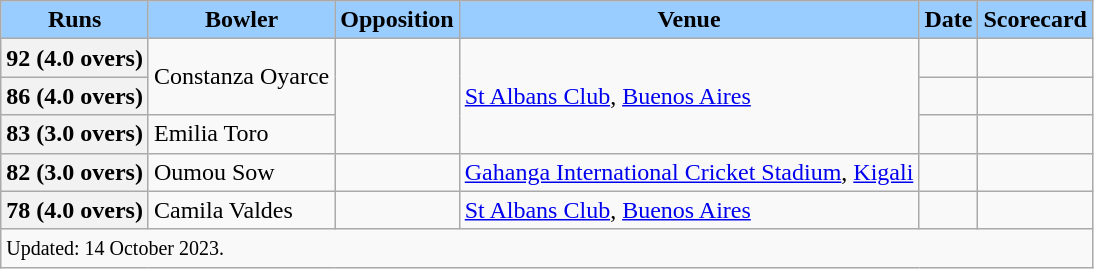<table class="wikitable sortable">
<tr>
<th style="background-color:#99ccff;">Runs</th>
<th style="background-color:#99ccff;">Bowler</th>
<th style="background-color:#99ccff;">Opposition</th>
<th style="background-color:#99ccff;">Venue</th>
<th style="background-color:#99ccff;">Date</th>
<th style="background-color:#99ccff;">Scorecard</th>
</tr>
<tr>
<th scope="row">92 (4.0 overs)</th>
<td rowspan=2> Constanza Oyarce</td>
<td rowspan=3></td>
<td rowspan=3><a href='#'>St Albans Club</a>, <a href='#'>Buenos Aires</a></td>
<td></td>
<td></td>
</tr>
<tr>
<th scope="row">86 (4.0 overs)</th>
<td></td>
<td></td>
</tr>
<tr>
<th scope="row">83 (3.0 overs)</th>
<td> Emilia Toro</td>
<td></td>
<td></td>
</tr>
<tr>
<th scope="row">82 (3.0 overs)</th>
<td> Oumou Sow</td>
<td></td>
<td><a href='#'>Gahanga International Cricket Stadium</a>, <a href='#'>Kigali</a></td>
<td></td>
<td></td>
</tr>
<tr>
<th scope="row">78 (4.0 overs)</th>
<td> Camila Valdes</td>
<td></td>
<td><a href='#'>St Albans Club</a>, <a href='#'>Buenos Aires</a></td>
<td></td>
<td></td>
</tr>
<tr>
<td scope="row" colspan=6><small>Updated: 14 October 2023.</small></td>
</tr>
</table>
